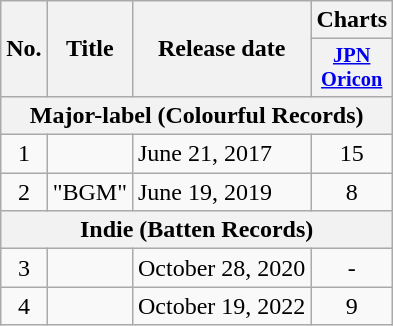<table class="wikitable">
<tr>
<th rowspan="2">No.</th>
<th rowspan="2">Title</th>
<th rowspan="2">Release date</th>
<th colspan="1">Charts</th>
</tr>
<tr>
<th style="width:3em;font-size:85%;"><a href='#'>JPN Oricon</a></th>
</tr>
<tr>
<th colspan="4">Major-label (Colourful Records)</th>
</tr>
<tr>
<td style="text-align:center;">1</td>
<td></td>
<td> June 21, 2017</td>
<td style="text-align:center;">15</td>
</tr>
<tr>
<td style="text-align:center;">2</td>
<td>"BGM"</td>
<td> June 19, 2019</td>
<td style="text-align:center;">8<br></td>
</tr>
<tr>
<th colspan="4">Indie (Batten Records)</th>
</tr>
<tr>
<td style="text-align:center;">3</td>
<td></td>
<td> October 28, 2020</td>
<td style="text-align:center;">-<br></td>
</tr>
<tr>
<td style="text-align:center;">4</td>
<td></td>
<td> October 19, 2022</td>
<td style="text-align:center;">9</td>
</tr>
</table>
